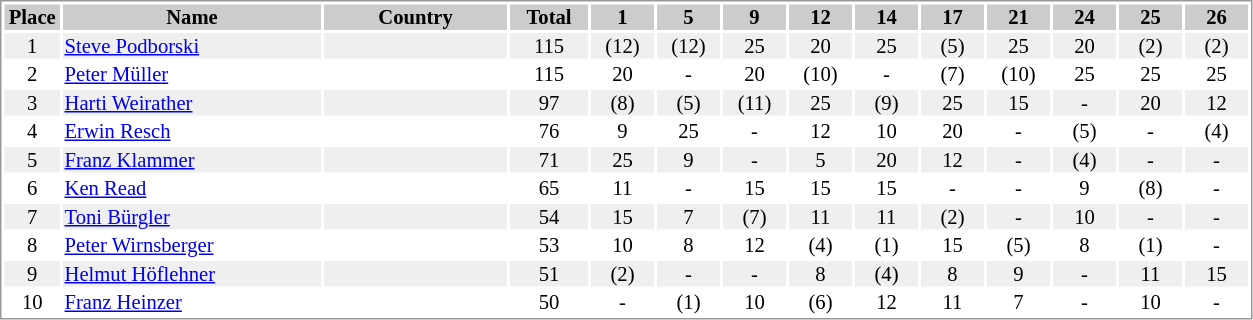<table border="0" style="border: 1px solid #999; background-color:#FFFFFF; text-align:center; font-size:86%; line-height:15px;">
<tr align="center" bgcolor="#CCCCCC">
<th width=35>Place</th>
<th width=170>Name</th>
<th width=120>Country</th>
<th width=50>Total</th>
<th width=40>1</th>
<th width=40>5</th>
<th width=40>9</th>
<th width=40>12</th>
<th width=40>14</th>
<th width=40>17</th>
<th width=40>21</th>
<th width=40>24</th>
<th width=40>25</th>
<th width=40>26</th>
</tr>
<tr bgcolor="#EFEFEF">
<td>1</td>
<td align="left"><a href='#'>Steve Podborski</a></td>
<td align="left"></td>
<td>115</td>
<td>(12)</td>
<td>(12)</td>
<td>25</td>
<td>20</td>
<td>25</td>
<td>(5)</td>
<td>25</td>
<td>20</td>
<td>(2)</td>
<td>(2)</td>
</tr>
<tr>
<td>2</td>
<td align="left"><a href='#'>Peter Müller</a></td>
<td align="left"></td>
<td>115</td>
<td>20</td>
<td>-</td>
<td>20</td>
<td>(10)</td>
<td>-</td>
<td>(7)</td>
<td>(10)</td>
<td>25</td>
<td>25</td>
<td>25</td>
</tr>
<tr bgcolor="#EFEFEF">
<td>3</td>
<td align="left"><a href='#'>Harti Weirather</a></td>
<td align="left"></td>
<td>97</td>
<td>(8)</td>
<td>(5)</td>
<td>(11)</td>
<td>25</td>
<td>(9)</td>
<td>25</td>
<td>15</td>
<td>-</td>
<td>20</td>
<td>12</td>
</tr>
<tr>
<td>4</td>
<td align="left"><a href='#'>Erwin Resch</a></td>
<td align="left"></td>
<td>76</td>
<td>9</td>
<td>25</td>
<td>-</td>
<td>12</td>
<td>10</td>
<td>20</td>
<td>-</td>
<td>(5)</td>
<td>-</td>
<td>(4)</td>
</tr>
<tr bgcolor="#EFEFEF">
<td>5</td>
<td align="left"><a href='#'>Franz Klammer</a></td>
<td align="left"></td>
<td>71</td>
<td>25</td>
<td>9</td>
<td>-</td>
<td>5</td>
<td>20</td>
<td>12</td>
<td>-</td>
<td>(4)</td>
<td>-</td>
<td>-</td>
</tr>
<tr>
<td>6</td>
<td align="left"><a href='#'>Ken Read</a></td>
<td align="left"></td>
<td>65</td>
<td>11</td>
<td>-</td>
<td>15</td>
<td>15</td>
<td>15</td>
<td>-</td>
<td>-</td>
<td>9</td>
<td>(8)</td>
<td>-</td>
</tr>
<tr bgcolor="#EFEFEF">
<td>7</td>
<td align="left"><a href='#'>Toni Bürgler</a></td>
<td align="left"></td>
<td>54</td>
<td>15</td>
<td>7</td>
<td>(7)</td>
<td>11</td>
<td>11</td>
<td>(2)</td>
<td>-</td>
<td>10</td>
<td>-</td>
<td>-</td>
</tr>
<tr>
<td>8</td>
<td align="left"><a href='#'>Peter Wirnsberger</a></td>
<td align="left"></td>
<td>53</td>
<td>10</td>
<td>8</td>
<td>12</td>
<td>(4)</td>
<td>(1)</td>
<td>15</td>
<td>(5)</td>
<td>8</td>
<td>(1)</td>
<td>-</td>
</tr>
<tr bgcolor="#EFEFEF">
<td>9</td>
<td align="left"><a href='#'>Helmut Höflehner</a></td>
<td align="left"></td>
<td>51</td>
<td>(2)</td>
<td>-</td>
<td>-</td>
<td>8</td>
<td>(4)</td>
<td>8</td>
<td>9</td>
<td>-</td>
<td>11</td>
<td>15</td>
</tr>
<tr>
<td>10</td>
<td align="left"><a href='#'>Franz Heinzer</a></td>
<td align="left"></td>
<td>50</td>
<td>-</td>
<td>(1)</td>
<td>10</td>
<td>(6)</td>
<td>12</td>
<td>11</td>
<td>7</td>
<td>-</td>
<td>10</td>
<td>-</td>
</tr>
</table>
